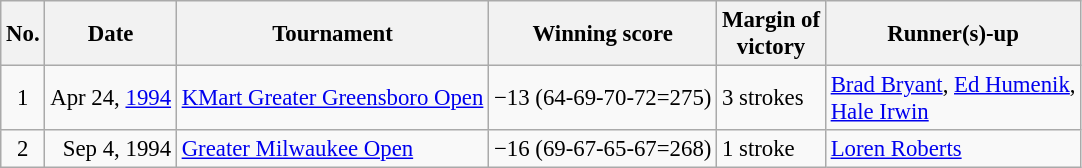<table class="wikitable" style="font-size:95%;">
<tr>
<th>No.</th>
<th>Date</th>
<th>Tournament</th>
<th>Winning score</th>
<th>Margin of<br>victory</th>
<th>Runner(s)-up</th>
</tr>
<tr>
<td align=center>1</td>
<td align=right>Apr 24, <a href='#'>1994</a></td>
<td><a href='#'>KMart Greater Greensboro Open</a></td>
<td>−13 (64-69-70-72=275)</td>
<td>3 strokes</td>
<td> <a href='#'>Brad Bryant</a>,  <a href='#'>Ed Humenik</a>,<br> <a href='#'>Hale Irwin</a></td>
</tr>
<tr>
<td align=center>2</td>
<td align=right>Sep 4, 1994</td>
<td><a href='#'>Greater Milwaukee Open</a></td>
<td>−16 (69-67-65-67=268)</td>
<td>1 stroke</td>
<td> <a href='#'>Loren Roberts</a></td>
</tr>
</table>
